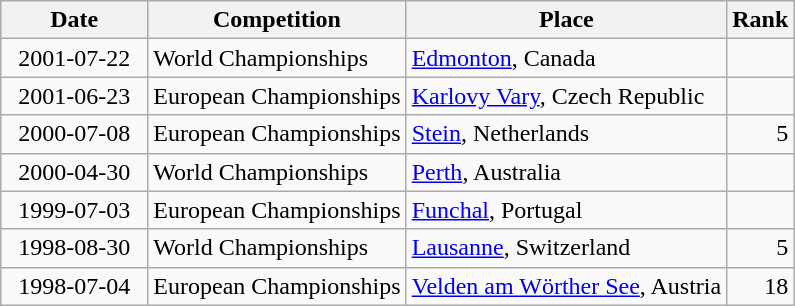<table class="wikitable">
<tr>
<th>Date</th>
<th>Competition</th>
<th>Place</th>
<th>Rank</th>
</tr>
<tr>
<td style="text-align:right">  2001-07-22  </td>
<td>World Championships</td>
<td><a href='#'>Edmonton</a>, Canada</td>
<td style="text-align:right"></td>
</tr>
<tr>
<td style="text-align:right">  2001-06-23  </td>
<td>European Championships</td>
<td><a href='#'>Karlovy Vary</a>, Czech Republic</td>
<td style="text-align:right"></td>
</tr>
<tr>
<td style="text-align:right">  2000-07-08  </td>
<td>European Championships</td>
<td><a href='#'>Stein</a>, Netherlands</td>
<td style="text-align:right">5</td>
</tr>
<tr>
<td style="text-align:right">  2000-04-30  </td>
<td>World Championships</td>
<td><a href='#'>Perth</a>, Australia</td>
<td style="text-align:right"></td>
</tr>
<tr>
<td style="text-align:right">  1999-07-03  </td>
<td>European Championships</td>
<td><a href='#'>Funchal</a>, Portugal</td>
<td style="text-align:right"></td>
</tr>
<tr>
<td style="text-align:right">  1998-08-30  </td>
<td>World Championships</td>
<td><a href='#'>Lausanne</a>, Switzerland</td>
<td style="text-align:right">5</td>
</tr>
<tr>
<td style="text-align:right">  1998-07-04  </td>
<td>European Championships</td>
<td><a href='#'>Velden am Wörther See</a>, Austria</td>
<td style="text-align:right">18</td>
</tr>
</table>
